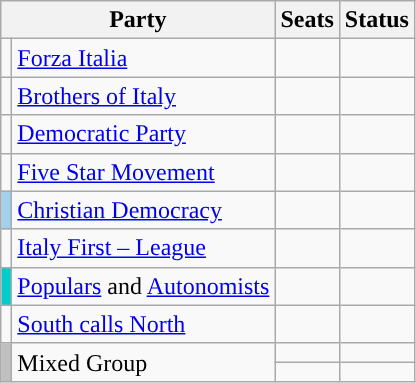<table class=wikitable>
<tr>
<th colspan=2>Party</th>
<th>Seats</th>
<th>Status</th>
</tr>
<tr>
<td></td>
<td><a href='#'>Forza Italia</a></td>
<td></td>
<td></td>
</tr>
<tr>
<td></td>
<td><a href='#'>Brothers of Italy</a></td>
<td></td>
<td></td>
</tr>
<tr>
<td></td>
<td><a href='#'>Democratic Party</a></td>
<td></td>
<td></td>
</tr>
<tr>
<td></td>
<td><a href='#'>Five Star Movement</a></td>
<td></td>
<td></td>
</tr>
<tr>
<td bgcolor="#A2D1EB"></td>
<td><a href='#'>Christian Democracy</a></td>
<td></td>
<td></td>
</tr>
<tr>
<td></td>
<td><a href='#'>Italy First – League</a></td>
<td></td>
<td></td>
</tr>
<tr>
<td bgcolor="#00CCCC"></td>
<td><a href='#'>Populars</a> and <a href='#'>Autonomists</a></td>
<td></td>
<td></td>
</tr>
<tr>
<td></td>
<td><a href='#'>South calls North</a></td>
<td></td>
<td></td>
</tr>
<tr>
<td rowspan=2 bgcolor="#C0C0C0"></td>
<td rowspan=2>Mixed Group</td>
<td></td>
<td></td>
</tr>
<tr>
<td></td>
<td></td>
</tr>
</table>
